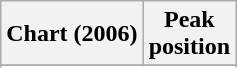<table class="wikitable plainrowheaders sortable" style="text-align:center;">
<tr>
<th scope="col">Chart (2006)</th>
<th scope="col">Peak<br>position</th>
</tr>
<tr>
</tr>
<tr>
</tr>
</table>
